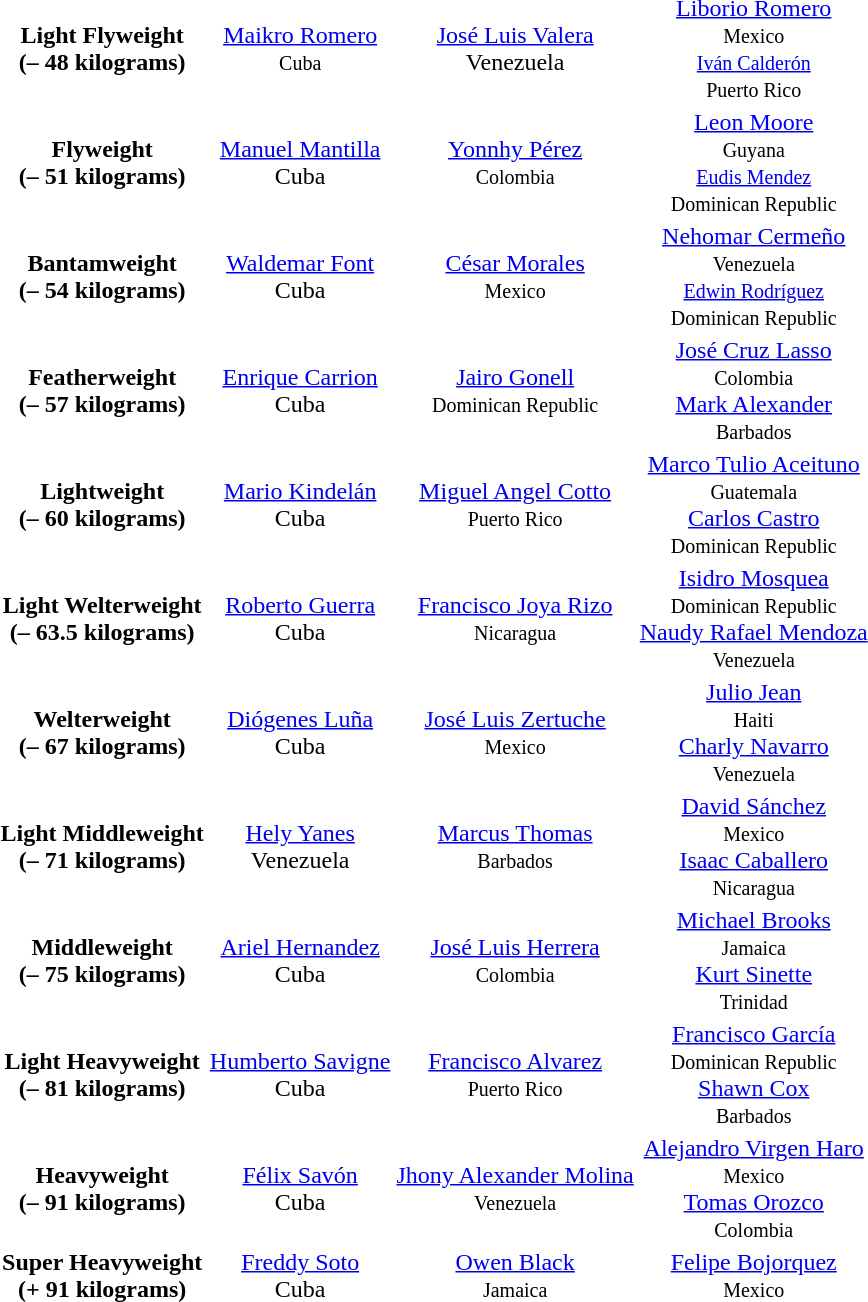<table>
<tr align="center">
<td><strong>Light Flyweight<br>(– 48 kilograms)</strong></td>
<td> <a href='#'>Maikro Romero</a><br><small>Cuba</small></td>
<td> <a href='#'>José Luis Valera</a><br>Venezuela</td>
<td> <a href='#'>Liborio Romero</a><br><small>Mexico<br> <a href='#'>Iván Calderón</a></small><br><small>Puerto Rico</small></td>
</tr>
<tr align="center">
<td><strong>Flyweight<br>(– 51 kilograms)</strong></td>
<td> <a href='#'>Manuel Mantilla</a><br>Cuba</td>
<td> <a href='#'>Yonnhy Pérez</a><br><small>Colombia</small></td>
<td> <a href='#'>Leon Moore</a><br><small>Guyana<br> <a href='#'>Eudis Mendez</a></small><br><small>Dominican Republic</small></td>
</tr>
<tr align="center">
<td><strong>Bantamweight<br>(– 54 kilograms)</strong></td>
<td> <a href='#'>Waldemar Font</a><br>Cuba</td>
<td> <a href='#'>César Morales</a><br><small>Mexico</small></td>
<td> <a href='#'>Nehomar Cermeño</a><br><small>Venezuela<br> <a href='#'>Edwin Rodríguez</a></small><br><small>Dominican Republic</small></td>
</tr>
<tr align="center">
<td><strong>Featherweight<br>(– 57 kilograms)</strong></td>
<td> <a href='#'>Enrique Carrion</a><br>Cuba</td>
<td> <a href='#'>Jairo Gonell</a><br><small>Dominican Republic</small></td>
<td> <a href='#'>José Cruz Lasso</a><br><small>Colombia</small><br> <a href='#'>Mark Alexander</a><br><small>Barbados</small></td>
</tr>
<tr align="center">
<td><strong>Lightweight<br>(– 60 kilograms)</strong></td>
<td> <a href='#'>Mario Kindelán</a><br>Cuba</td>
<td> <a href='#'>Miguel Angel Cotto</a><br><small>Puerto Rico</small></td>
<td> <a href='#'>Marco Tulio Aceituno</a><br><small>Guatemala</small><br> <a href='#'>Carlos Castro</a><br><small>Dominican Republic</small></td>
</tr>
<tr align="center">
<td><strong>Light Welterweight<br>(– 63.5 kilograms)</strong></td>
<td> <a href='#'>Roberto Guerra</a><br>Cuba</td>
<td> <a href='#'>Francisco Joya Rizo</a><br><small>Nicaragua</small></td>
<td> <a href='#'>Isidro Mosquea</a><br><small>Dominican Republic</small><br> <a href='#'>Naudy Rafael Mendoza</a><br><small>Venezuela</small></td>
</tr>
<tr align="center">
<td><strong>Welterweight<br>(– 67 kilograms)</strong></td>
<td> <a href='#'>Diógenes Luña</a><br>Cuba</td>
<td> <a href='#'>José Luis Zertuche</a><br><small>Mexico</small></td>
<td> <a href='#'>Julio Jean</a><br><small>Haiti</small><br> <a href='#'>Charly Navarro</a><br><small>Venezuela</small></td>
</tr>
<tr align="center">
<td><strong>Light Middleweight<br>(– 71 kilograms)</strong></td>
<td> <a href='#'>Hely Yanes</a><br>Venezuela</td>
<td> <a href='#'>Marcus Thomas</a><br><small>Barbados</small></td>
<td> <a href='#'>David Sánchez</a><br><small>Mexico</small><br> <a href='#'>Isaac Caballero</a><br><small>Nicaragua</small></td>
</tr>
<tr align="center">
<td><strong>Middleweight<br>(– 75 kilograms)</strong></td>
<td> <a href='#'>Ariel Hernandez</a><br>Cuba</td>
<td> <a href='#'>José Luis Herrera</a><br><small>Colombia</small></td>
<td> <a href='#'>Michael Brooks</a><br><small>Jamaica</small><br> <a href='#'>Kurt Sinette</a><br><small>Trinidad</small></td>
</tr>
<tr align="center">
<td><strong>Light Heavyweight<br>(– 81 kilograms)</strong></td>
<td> <a href='#'>Humberto Savigne</a><br>Cuba</td>
<td> <a href='#'>Francisco Alvarez</a><br><small>Puerto Rico</small></td>
<td> <a href='#'>Francisco García</a><br><small>Dominican Republic</small><br> <a href='#'>Shawn Cox</a><br><small>Barbados</small></td>
</tr>
<tr align="center">
<td><strong>Heavyweight<br>(– 91 kilograms)</strong></td>
<td> <a href='#'>Félix Savón</a><br>Cuba</td>
<td> <a href='#'>Jhony Alexander Molina</a><br><small>Venezuela</small></td>
<td> <a href='#'>Alejandro Virgen Haro</a><br><small>Mexico</small><br> <a href='#'>Tomas Orozco</a><br><small>Colombia</small></td>
</tr>
<tr align="center">
<td><strong>Super Heavyweight<br>(+ 91 kilograms)</strong></td>
<td> <a href='#'>Freddy Soto</a><br>Cuba</td>
<td> <a href='#'>Owen Black</a><br><small>Jamaica</small></td>
<td> <a href='#'>Felipe Bojorquez</a><br><small>Mexico</small></td>
</tr>
</table>
